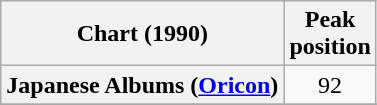<table class="wikitable sortable plainrowheaders">
<tr>
<th scope="col">Chart (1990)</th>
<th scope="col">Peak<br>position</th>
</tr>
<tr>
<th scope="row">Japanese Albums (<a href='#'>Oricon</a>)</th>
<td align="center">92</td>
</tr>
<tr>
</tr>
<tr>
</tr>
</table>
